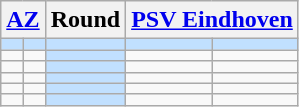<table class="wikitable">
<tr>
<th colspan="2"><a href='#'>AZ</a></th>
<th>Round</th>
<th colspan="2"><a href='#'>PSV Eindhoven</a></th>
</tr>
<tr>
<td style="background:#c1e0ff"></td>
<td style="background:#c1e0ff"></td>
<td style="background:#c1e0ff"></td>
<td style="background:#c1e0ff"></td>
<td style="background:#c1e0ff"></td>
</tr>
<tr>
<td></td>
<td></td>
<td style="background:#c1e0ff"></td>
<td></td>
<td></td>
</tr>
<tr>
<td></td>
<td></td>
<td style="background:#c1e0ff"></td>
<td></td>
<td></td>
</tr>
<tr>
<td></td>
<td></td>
<td style="background:#c1e0ff"></td>
<td></td>
<td></td>
</tr>
<tr>
<td></td>
<td></td>
<td style="background:#c1e0ff"></td>
<td></td>
<td></td>
</tr>
<tr>
<td></td>
<td></td>
<td style="background:#c1e0ff"></td>
<td></td>
<td></td>
</tr>
</table>
